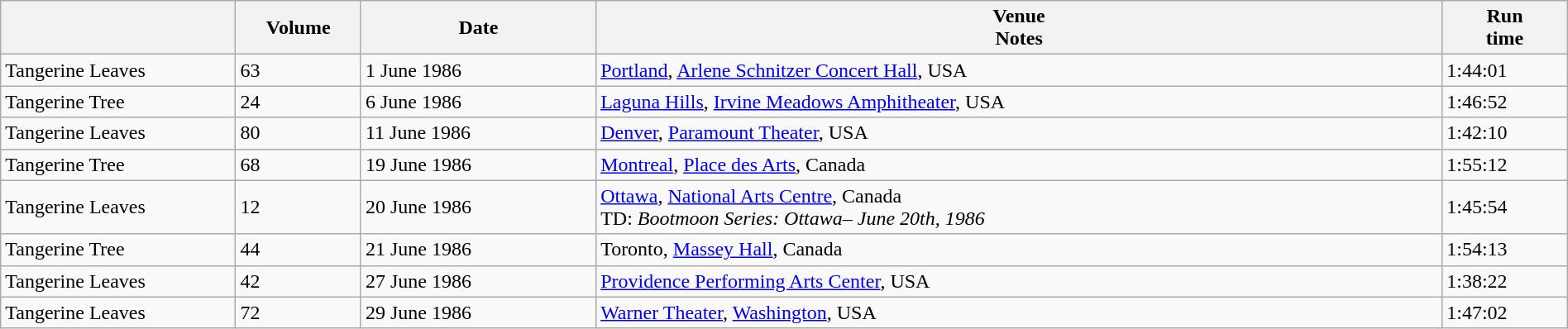<table class="wikitable" style="width: 100%;">
<tr>
<th style="width: 15%;"></th>
<th style="width: 8%;">Volume</th>
<th style="width: 15%;">Date</th>
<th>Venue<br>Notes</th>
<th style="width: 8%;">Run<br>time</th>
</tr>
<tr>
<td>Tangerine Leaves</td>
<td>63</td>
<td>1 June 1986</td>
<td><a href='#'>Portland</a>, <a href='#'>Arlene Schnitzer Concert Hall</a>, USA</td>
<td>1:44:01</td>
</tr>
<tr>
<td>Tangerine Tree</td>
<td>24</td>
<td>6 June 1986</td>
<td><a href='#'>Laguna Hills</a>, <a href='#'>Irvine Meadows Amphitheater</a>, USA</td>
<td>1:46:52</td>
</tr>
<tr>
<td>Tangerine Leaves</td>
<td>80</td>
<td>11 June 1986</td>
<td><a href='#'>Denver</a>, <a href='#'>Paramount Theater</a>, USA</td>
<td>1:42:10</td>
</tr>
<tr>
<td>Tangerine Tree</td>
<td>68</td>
<td>19 June 1986</td>
<td><a href='#'>Montreal</a>, <a href='#'>Place des Arts</a>, Canada</td>
<td>1:55:12</td>
</tr>
<tr>
<td>Tangerine Leaves</td>
<td>12</td>
<td>20 June 1986</td>
<td><a href='#'>Ottawa</a>, <a href='#'>National Arts Centre</a>, Canada<br>TD: <em>Bootmoon Series: Ottawa– June 20th, 1986</em></td>
<td>1:45:54</td>
</tr>
<tr>
<td>Tangerine Tree</td>
<td>44</td>
<td>21 June 1986</td>
<td>Toronto, <a href='#'>Massey Hall</a>, Canada</td>
<td>1:54:13</td>
</tr>
<tr>
<td>Tangerine Leaves</td>
<td>42</td>
<td>27 June 1986</td>
<td><a href='#'>Providence Performing Arts Center</a>, USA</td>
<td>1:38:22</td>
</tr>
<tr>
<td>Tangerine Leaves</td>
<td>72</td>
<td>29 June 1986</td>
<td><a href='#'>Warner Theater</a>, <a href='#'>Washington</a>, USA</td>
<td>1:47:02</td>
</tr>
</table>
